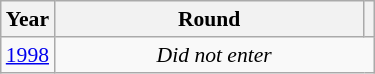<table class="wikitable" style="text-align: center; font-size:90%">
<tr>
<th>Year</th>
<th style="width:200px">Round</th>
<th></th>
</tr>
<tr>
<td><a href='#'>1998</a></td>
<td colspan="2"><em>Did not enter</em></td>
</tr>
</table>
